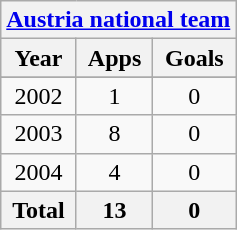<table class="wikitable" style="text-align:center">
<tr>
<th colspan=3><a href='#'>Austria national team</a></th>
</tr>
<tr>
<th>Year</th>
<th>Apps</th>
<th>Goals</th>
</tr>
<tr>
</tr>
<tr>
<td>2002</td>
<td>1</td>
<td>0</td>
</tr>
<tr>
<td>2003</td>
<td>8</td>
<td>0</td>
</tr>
<tr>
<td>2004</td>
<td>4</td>
<td>0</td>
</tr>
<tr>
<th>Total</th>
<th>13</th>
<th>0</th>
</tr>
</table>
